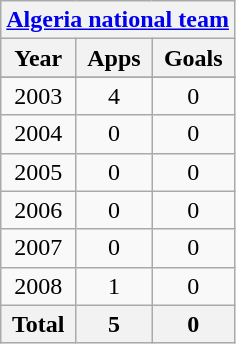<table class="wikitable" style="text-align:center">
<tr>
<th colspan=3><a href='#'>Algeria national team</a></th>
</tr>
<tr>
<th>Year</th>
<th>Apps</th>
<th>Goals</th>
</tr>
<tr>
</tr>
<tr>
<td>2003</td>
<td>4</td>
<td>0</td>
</tr>
<tr>
<td>2004</td>
<td>0</td>
<td>0</td>
</tr>
<tr>
<td>2005</td>
<td>0</td>
<td>0</td>
</tr>
<tr>
<td>2006</td>
<td>0</td>
<td>0</td>
</tr>
<tr>
<td>2007</td>
<td>0</td>
<td>0</td>
</tr>
<tr>
<td>2008</td>
<td>1</td>
<td>0</td>
</tr>
<tr>
<th>Total</th>
<th>5</th>
<th>0</th>
</tr>
</table>
